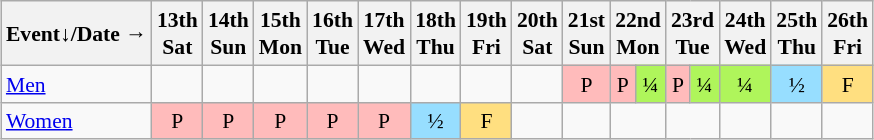<table class="wikitable" style="margin:0.5em auto; font-size:90%; line-height:1.25em; text-align:center">
<tr>
<th>Event↓/Date →</th>
<th>13th<br>Sat</th>
<th>14th<br>Sun</th>
<th>15th<br>Mon</th>
<th>16th<br>Tue</th>
<th>17th<br>Wed</th>
<th>18th<br>Thu</th>
<th>19th<br>Fri</th>
<th>20th<br>Sat</th>
<th>21st<br>Sun</th>
<th colspan=2>22nd<br>Mon</th>
<th colspan=2>23rd<br>Tue</th>
<th>24th<br>Wed</th>
<th>25th<br>Thu</th>
<th>26th<br>Fri</th>
</tr>
<tr>
<td style="text-align:left;"><a href='#'>Men</a></td>
<td></td>
<td></td>
<td></td>
<td></td>
<td></td>
<td></td>
<td></td>
<td></td>
<td bgcolor="#FFBBBB">P</td>
<td bgcolor="#FFBBBB">P</td>
<td bgcolor="#AFF55B">¼</td>
<td bgcolor="#FFBBBB">P</td>
<td bgcolor="#AFF55B">¼</td>
<td bgcolor="#AFF55B">¼</td>
<td bgcolor="#97DEFF">½</td>
<td bgcolor="#FFDF80">F</td>
</tr>
<tr>
<td style="text-align:left;"><a href='#'>Women</a></td>
<td bgcolor="#FFBBBB">P</td>
<td bgcolor="#FFBBBB">P</td>
<td bgcolor="#FFBBBB">P</td>
<td bgcolor="#FFBBBB">P</td>
<td bgcolor="#FFBBBB">P</td>
<td bgcolor="#97DEFF">½</td>
<td bgcolor="#FFDF80">F</td>
<td></td>
<td></td>
<td colspan=2></td>
<td colspan=2></td>
<td></td>
<td></td>
<td></td>
</tr>
</table>
